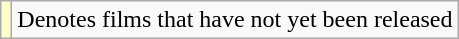<table class="wikitable">
<tr>
<td style="background:#ffc;"></td>
<td>Denotes films that have not yet been released</td>
</tr>
</table>
